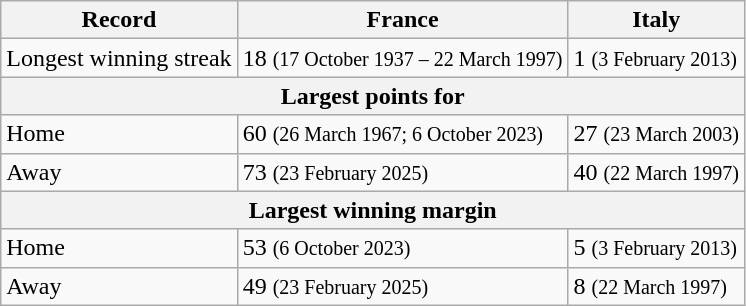<table class="wikitable">
<tr>
<th>Record</th>
<th>France</th>
<th>Italy</th>
</tr>
<tr>
<td>Longest winning streak</td>
<td>18 <small>(17 October 1937 – 22 March 1997)</small></td>
<td>1 <small>(3 February 2013)</small></td>
</tr>
<tr>
<th colspan=3 align=center>Largest points for</th>
</tr>
<tr>
<td>Home</td>
<td>60 <small>(26 March 1967; 6 October 2023)</small></td>
<td>27 <small>(23 March 2003)</small></td>
</tr>
<tr>
<td>Away</td>
<td>73 <small>(23 February 2025)</small></td>
<td>40 <small>(22 March 1997)</small></td>
</tr>
<tr>
<th colspan=3 align=center>Largest winning margin</th>
</tr>
<tr>
<td>Home</td>
<td>53 <small>(6 October 2023)</small></td>
<td>5 <small>(3 February 2013)</small></td>
</tr>
<tr>
<td>Away</td>
<td>49 <small>(23 February 2025)</small></td>
<td>8 <small>(22 March 1997)</small></td>
</tr>
</table>
